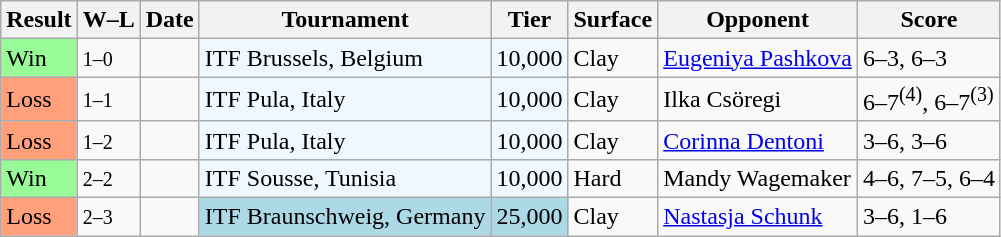<table class="wikitable sortable nowrap">
<tr>
<th>Result</th>
<th class=unsortable>W–L</th>
<th>Date</th>
<th>Tournament</th>
<th>Tier</th>
<th>Surface</th>
<th>Opponent</th>
<th class=unsortable>Score</th>
</tr>
<tr>
<td style="background:#98fb98;">Win</td>
<td><small>1–0</small></td>
<td></td>
<td style="background:#f0f8ff;">ITF Brussels, Belgium</td>
<td style="background:#f0f8ff;">10,000</td>
<td>Clay</td>
<td> <a href='#'>Eugeniya Pashkova</a></td>
<td>6–3, 6–3</td>
</tr>
<tr>
<td style="background:#ffa07a;">Loss</td>
<td><small>1–1</small></td>
<td></td>
<td style="background:#f0f8ff;">ITF Pula, Italy</td>
<td style="background:#f0f8ff;">10,000</td>
<td>Clay</td>
<td> Ilka Csöregi</td>
<td>6–7<sup>(4)</sup>, 6–7<sup>(3)</sup></td>
</tr>
<tr>
<td style="background:#ffa07a;">Loss</td>
<td><small>1–2</small></td>
<td></td>
<td style="background:#f0f8ff;">ITF Pula, Italy</td>
<td style="background:#f0f8ff;">10,000</td>
<td>Clay</td>
<td> <a href='#'>Corinna Dentoni</a></td>
<td>3–6, 3–6</td>
</tr>
<tr>
<td style="background:#98fb98;">Win</td>
<td><small>2–2</small></td>
<td></td>
<td style="background:#f0f8ff;">ITF Sousse, Tunisia</td>
<td style="background:#f0f8ff;">10,000</td>
<td>Hard</td>
<td> Mandy Wagemaker</td>
<td>4–6, 7–5, 6–4</td>
</tr>
<tr>
<td style="background:#ffa07a;">Loss</td>
<td><small>2–3</small></td>
<td></td>
<td style="background:lightblue;">ITF Braunschweig, Germany</td>
<td style="background:lightblue;">25,000</td>
<td>Clay</td>
<td> <a href='#'>Nastasja Schunk</a></td>
<td>3–6, 1–6</td>
</tr>
</table>
